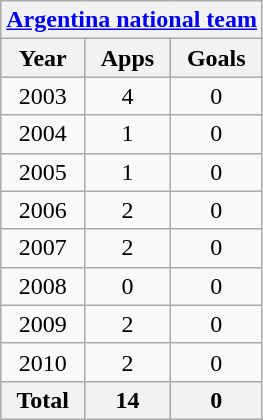<table class="wikitable" style="text-align:center">
<tr>
<th colspan=3><a href='#'>Argentina national team</a></th>
</tr>
<tr>
<th>Year</th>
<th>Apps</th>
<th>Goals</th>
</tr>
<tr>
<td>2003</td>
<td>4</td>
<td>0</td>
</tr>
<tr>
<td>2004</td>
<td>1</td>
<td>0</td>
</tr>
<tr>
<td>2005</td>
<td>1</td>
<td>0</td>
</tr>
<tr>
<td>2006</td>
<td>2</td>
<td>0</td>
</tr>
<tr>
<td>2007</td>
<td>2</td>
<td>0</td>
</tr>
<tr>
<td>2008</td>
<td>0</td>
<td>0</td>
</tr>
<tr>
<td>2009</td>
<td>2</td>
<td>0</td>
</tr>
<tr>
<td>2010</td>
<td>2</td>
<td>0</td>
</tr>
<tr>
<th>Total</th>
<th>14</th>
<th>0</th>
</tr>
</table>
